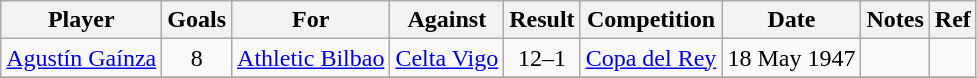<table class="wikitable" style="text-align:center;">
<tr>
<th>Player</th>
<th>Goals</th>
<th>For</th>
<th>Against</th>
<th>Result</th>
<th>Competition</th>
<th>Date</th>
<th>Notes</th>
<th>Ref</th>
</tr>
<tr>
<td align="left"><a href='#'>Agustín Gaínza</a></td>
<td>8</td>
<td><a href='#'>Athletic Bilbao</a></td>
<td><a href='#'>Celta Vigo</a></td>
<td>12–1</td>
<td><a href='#'>Copa del Rey</a></td>
<td>18 May 1947</td>
<td></td>
<td></td>
</tr>
<tr>
</tr>
</table>
